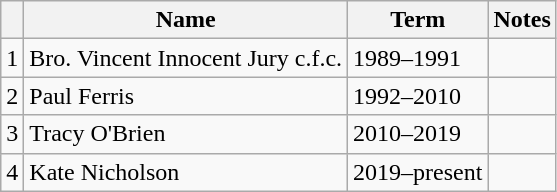<table class="wikitable">
<tr>
<th></th>
<th>Name</th>
<th>Term</th>
<th>Notes</th>
</tr>
<tr>
<td align=center>1</td>
<td>Bro. Vincent Innocent Jury c.f.c.</td>
<td>1989–1991</td>
<td></td>
</tr>
<tr>
<td align=center>2</td>
<td>Paul Ferris</td>
<td>1992–2010</td>
<td></td>
</tr>
<tr>
<td align=center>3</td>
<td>Tracy O'Brien</td>
<td>2010–2019</td>
<td></td>
</tr>
<tr>
<td align=center>4</td>
<td>Kate Nicholson</td>
<td>2019–present</td>
<td></td>
</tr>
</table>
